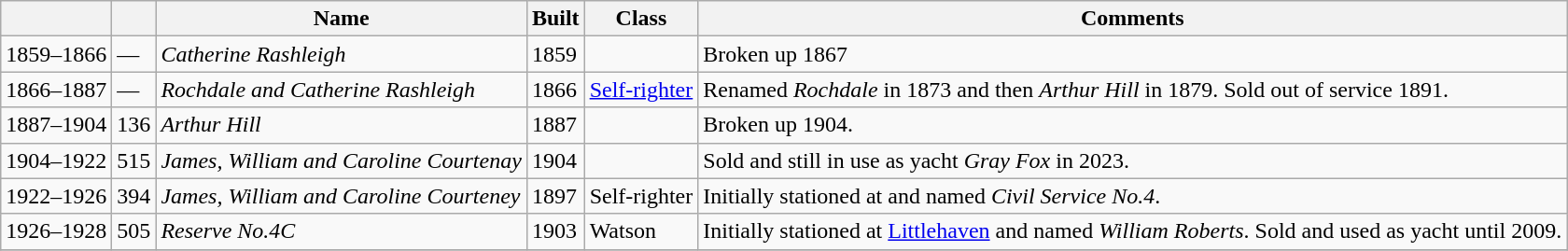<table class="wikitable sortable">
<tr>
<th></th>
<th></th>
<th>Name</th>
<th>Built</th>
<th>Class</th>
<th class=unsortable>Comments</th>
</tr>
<tr>
<td>1859–1866</td>
<td>—</td>
<td><em>Catherine Rashleigh</em></td>
<td>1859</td>
<td></td>
<td>Broken up 1867</td>
</tr>
<tr>
<td>1866–1887</td>
<td>—</td>
<td><em>Rochdale and Catherine Rashleigh</em></td>
<td>1866</td>
<td><a href='#'>Self-righter</a></td>
<td>Renamed <em>Rochdale</em> in 1873 and then <em>Arthur Hill</em> in 1879. Sold out of service 1891.</td>
</tr>
<tr>
<td>1887–1904</td>
<td>136</td>
<td><em>Arthur Hill</em></td>
<td>1887</td>
<td></td>
<td>Broken up 1904.</td>
</tr>
<tr>
<td>1904–1922</td>
<td>515</td>
<td><em>James, William and Caroline Courtenay</em></td>
<td>1904</td>
<td></td>
<td>Sold and still in use as yacht <em>Gray Fox</em> in 2023.</td>
</tr>
<tr>
<td>1922–1926</td>
<td>394</td>
<td><em>James, William and Caroline Courteney</em></td>
<td>1897</td>
<td>Self-righter</td>
<td>Initially stationed at  and named <em>Civil Service No.4</em>.</td>
</tr>
<tr>
<td>1926–1928</td>
<td>505</td>
<td><em>Reserve No.4C</em></td>
<td>1903</td>
<td>Watson</td>
<td>Initially stationed at <a href='#'>Littlehaven</a> and named <em>William Roberts</em>. Sold and used as yacht until 2009.</td>
</tr>
<tr>
</tr>
</table>
